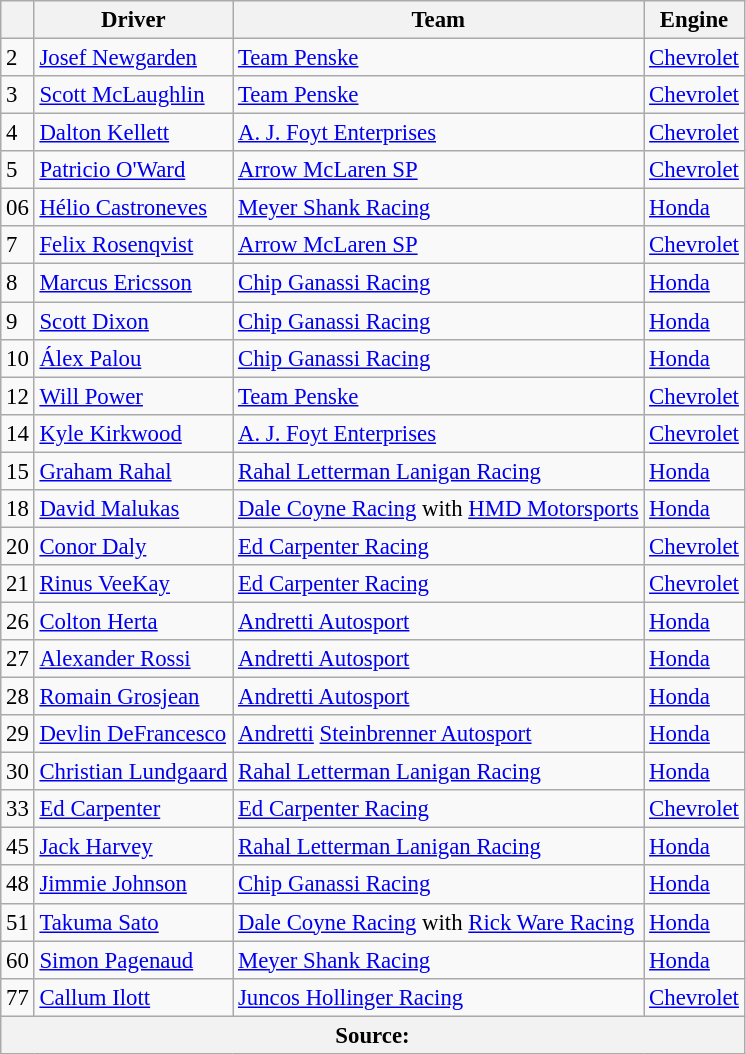<table class="wikitable" style="font-size: 95%;">
<tr>
<th align=center></th>
<th>Driver</th>
<th>Team</th>
<th>Engine</th>
</tr>
<tr>
<td>2</td>
<td> <a href='#'>Josef Newgarden</a> <strong></strong></td>
<td><a href='#'>Team Penske</a></td>
<td><a href='#'>Chevrolet</a></td>
</tr>
<tr>
<td>3</td>
<td> <a href='#'>Scott McLaughlin</a></td>
<td><a href='#'>Team Penske</a></td>
<td><a href='#'>Chevrolet</a></td>
</tr>
<tr>
<td>4</td>
<td> <a href='#'>Dalton Kellett</a></td>
<td><a href='#'>A. J. Foyt Enterprises</a></td>
<td><a href='#'>Chevrolet</a></td>
</tr>
<tr>
<td>5</td>
<td> <a href='#'>Patricio O'Ward</a></td>
<td><a href='#'>Arrow McLaren SP</a></td>
<td><a href='#'>Chevrolet</a></td>
</tr>
<tr>
<td>06</td>
<td> <a href='#'>Hélio Castroneves</a> <strong></strong></td>
<td><a href='#'>Meyer Shank Racing</a></td>
<td><a href='#'>Honda</a></td>
</tr>
<tr>
<td>7</td>
<td> <a href='#'>Felix Rosenqvist</a></td>
<td><a href='#'>Arrow McLaren SP</a></td>
<td><a href='#'>Chevrolet</a></td>
</tr>
<tr>
<td>8</td>
<td> <a href='#'>Marcus Ericsson</a></td>
<td><a href='#'>Chip Ganassi Racing</a></td>
<td><a href='#'>Honda</a></td>
</tr>
<tr>
<td>9</td>
<td> <a href='#'>Scott Dixon</a></td>
<td><a href='#'>Chip Ganassi Racing</a></td>
<td><a href='#'>Honda</a></td>
</tr>
<tr>
<td>10</td>
<td> <a href='#'>Álex Palou</a></td>
<td><a href='#'>Chip Ganassi Racing</a></td>
<td><a href='#'>Honda</a></td>
</tr>
<tr>
<td>12</td>
<td> <a href='#'>Will Power</a></td>
<td><a href='#'>Team Penske</a></td>
<td><a href='#'>Chevrolet</a></td>
</tr>
<tr>
<td>14</td>
<td> <a href='#'>Kyle Kirkwood</a> <strong></strong></td>
<td><a href='#'>A. J. Foyt Enterprises</a></td>
<td><a href='#'>Chevrolet</a></td>
</tr>
<tr>
<td>15</td>
<td> <a href='#'>Graham Rahal</a></td>
<td><a href='#'>Rahal Letterman Lanigan Racing</a></td>
<td><a href='#'>Honda</a></td>
</tr>
<tr>
<td>18</td>
<td> <a href='#'>David Malukas</a> <strong></strong></td>
<td><a href='#'>Dale Coyne Racing</a> with <a href='#'>HMD Motorsports</a></td>
<td><a href='#'>Honda</a></td>
</tr>
<tr>
<td>20</td>
<td> <a href='#'>Conor Daly</a></td>
<td><a href='#'>Ed Carpenter Racing</a></td>
<td><a href='#'>Chevrolet</a></td>
</tr>
<tr>
<td>21</td>
<td> <a href='#'>Rinus VeeKay</a></td>
<td><a href='#'>Ed Carpenter Racing</a></td>
<td><a href='#'>Chevrolet</a></td>
</tr>
<tr>
<td>26</td>
<td> <a href='#'>Colton Herta</a></td>
<td><a href='#'>Andretti Autosport</a></td>
<td><a href='#'>Honda</a></td>
</tr>
<tr>
<td>27</td>
<td> <a href='#'>Alexander Rossi</a></td>
<td><a href='#'>Andretti Autosport</a></td>
<td><a href='#'>Honda</a></td>
</tr>
<tr>
<td>28</td>
<td> <a href='#'>Romain Grosjean</a></td>
<td><a href='#'>Andretti Autosport</a></td>
<td><a href='#'>Honda</a></td>
</tr>
<tr>
<td>29</td>
<td> <a href='#'>Devlin DeFrancesco</a> <strong></strong></td>
<td><a href='#'>Andretti</a> <a href='#'>Steinbrenner Autosport</a></td>
<td><a href='#'>Honda</a></td>
</tr>
<tr>
<td>30</td>
<td> <a href='#'>Christian Lundgaard</a> <strong></strong></td>
<td><a href='#'>Rahal Letterman Lanigan Racing</a></td>
<td><a href='#'>Honda</a></td>
</tr>
<tr>
<td>33</td>
<td> <a href='#'>Ed Carpenter</a></td>
<td><a href='#'>Ed Carpenter Racing</a></td>
<td><a href='#'>Chevrolet</a></td>
</tr>
<tr>
<td>45</td>
<td> <a href='#'>Jack Harvey</a></td>
<td><a href='#'>Rahal Letterman Lanigan Racing</a></td>
<td><a href='#'>Honda</a></td>
</tr>
<tr>
<td>48</td>
<td> <a href='#'>Jimmie Johnson</a></td>
<td><a href='#'>Chip Ganassi Racing</a></td>
<td><a href='#'>Honda</a></td>
</tr>
<tr>
<td>51</td>
<td> <a href='#'>Takuma Sato</a></td>
<td><a href='#'>Dale Coyne Racing</a> with <a href='#'>Rick Ware Racing</a></td>
<td><a href='#'>Honda</a></td>
</tr>
<tr>
<td>60</td>
<td> <a href='#'>Simon Pagenaud</a> <strong></strong></td>
<td><a href='#'>Meyer Shank Racing</a></td>
<td><a href='#'>Honda</a></td>
</tr>
<tr>
<td>77</td>
<td> <a href='#'>Callum Ilott</a> <strong></strong></td>
<td><a href='#'>Juncos Hollinger Racing</a></td>
<td><a href='#'>Chevrolet</a></td>
</tr>
<tr>
<th colspan=4>Source:</th>
</tr>
</table>
